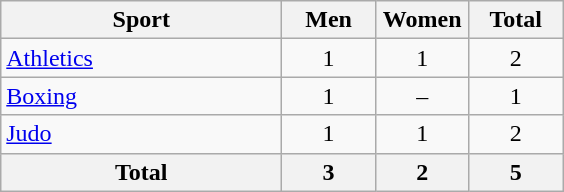<table class="wikitable sortable" style="text-align:center;">
<tr>
<th width=180>Sport</th>
<th width=55>Men</th>
<th width=55>Women</th>
<th width=55>Total</th>
</tr>
<tr>
<td align=left><a href='#'>Athletics</a></td>
<td>1</td>
<td>1</td>
<td>2</td>
</tr>
<tr>
<td align=left><a href='#'>Boxing</a></td>
<td>1</td>
<td>–</td>
<td>1</td>
</tr>
<tr>
<td align=left><a href='#'>Judo</a></td>
<td>1</td>
<td>1</td>
<td>2</td>
</tr>
<tr>
<th>Total</th>
<th>3</th>
<th>2</th>
<th>5</th>
</tr>
</table>
